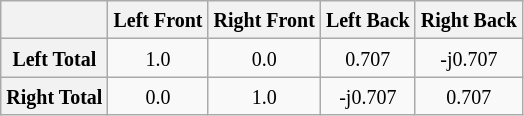<table class="wikitable" style="text-align:center">
<tr>
<th></th>
<th><small>Left Front</small></th>
<th><small>Right Front</small></th>
<th><small>Left Back</small></th>
<th><small>Right Back</small></th>
</tr>
<tr>
<th><small>Left Total</small></th>
<td><small>1.0</small></td>
<td><small>0.0</small></td>
<td><small>0.707</small></td>
<td><small>-j0.707</small></td>
</tr>
<tr>
<th><small>Right  Total</small></th>
<td><small>0.0</small></td>
<td><small>1.0</small></td>
<td><small>-j0.707</small></td>
<td><small>0.707</small></td>
</tr>
</table>
